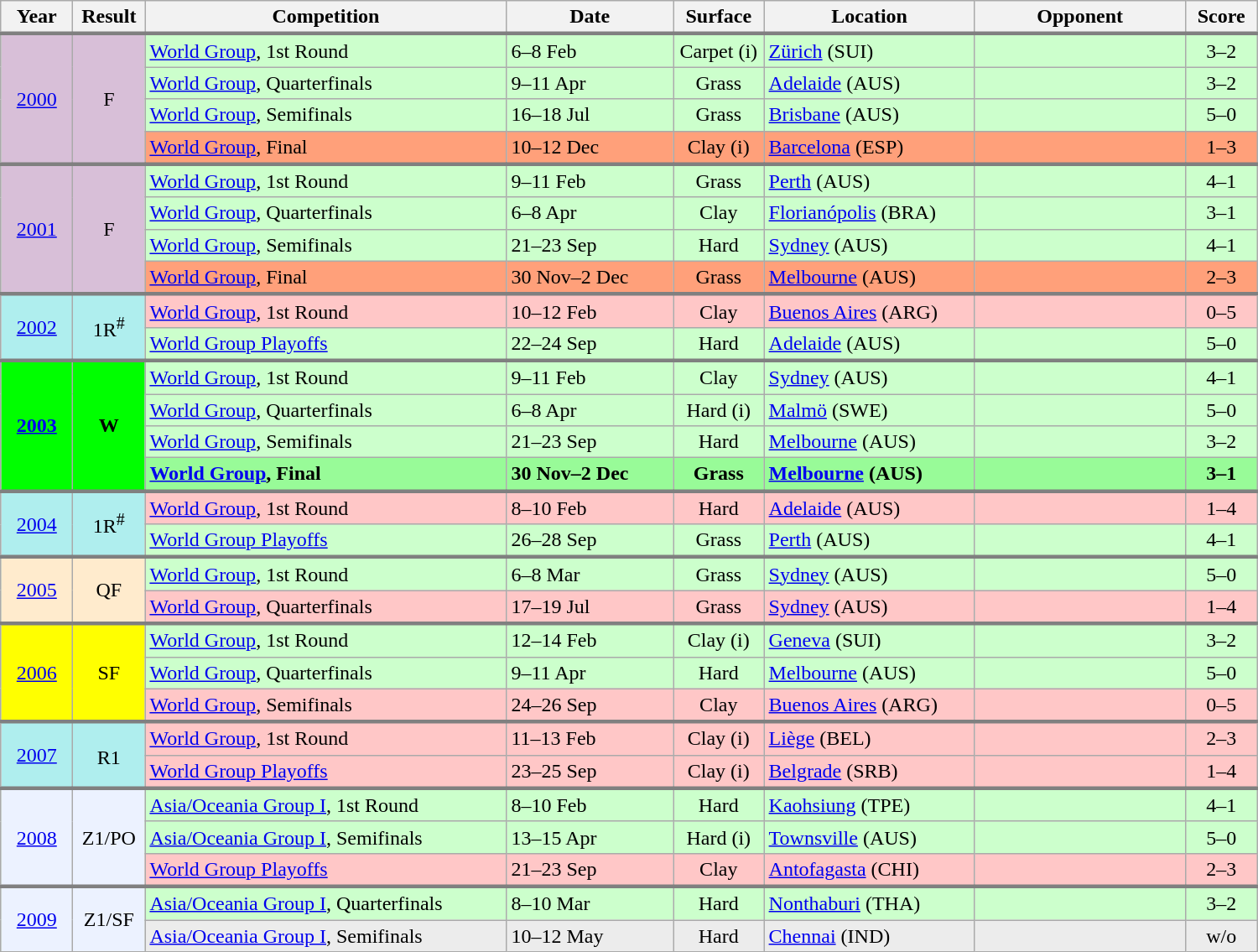<table class="wikitable">
<tr>
<th width="50">Year</th>
<th width="50">Result</th>
<th width="280">Competition</th>
<th width="125">Date</th>
<th width="65">Surface</th>
<th width="160">Location</th>
<th width="160">Opponent</th>
<th width="50">Score</th>
</tr>
<tr style="border-top:3px solid gray; background-color:#ccffcc">
<td align="center" rowspan="4" bgcolor="#d8BFd8"><a href='#'>2000</a></td>
<td align="center" rowspan="4" bgcolor="#d8BFd8">F</td>
<td><a href='#'>World Group</a>, 1st Round</td>
<td>6–8 Feb</td>
<td align="center">Carpet (i)</td>
<td><a href='#'>Zürich</a> (SUI)</td>
<td></td>
<td align="center">3–2</td>
</tr>
<tr style="background-color:#ccffcc">
<td><a href='#'>World Group</a>, Quarterfinals</td>
<td>9–11 Apr</td>
<td align="center">Grass</td>
<td><a href='#'>Adelaide</a> (AUS)</td>
<td></td>
<td align="center">3–2</td>
</tr>
<tr style="background-color:#ccffcc">
<td><a href='#'>World Group</a>, Semifinals</td>
<td>16–18 Jul</td>
<td align="center" bgcolor=ccffcc>Grass</td>
<td><a href='#'>Brisbane</a> (AUS)</td>
<td></td>
<td align="center">5–0</td>
</tr>
<tr style="background-color:#ffa07a">
<td><a href='#'>World Group</a>, Final</td>
<td>10–12 Dec</td>
<td align="center">Clay (i)</td>
<td bgcolor=ffa07a><a href='#'>Barcelona</a> (ESP)</td>
<td bgcolor=ffa07a></td>
<td align="center">1–3</td>
</tr>
<tr style="border-top:3px solid gray; background-color:#ccffcc">
<td align="center" rowspan="4" bgcolor="#d8BFd8"><a href='#'>2001</a></td>
<td align="center" rowspan="4" bgcolor="#d8BFd8">F</td>
<td><a href='#'>World Group</a>, 1st Round</td>
<td>9–11 Feb</td>
<td align="center" bgcolor=ccffcc>Grass</td>
<td><a href='#'>Perth</a> (AUS)</td>
<td></td>
<td align="center">4–1</td>
</tr>
<tr style="background-color:#ccffcc">
<td><a href='#'>World Group</a>, Quarterfinals</td>
<td>6–8 Apr</td>
<td align="center">Clay</td>
<td><a href='#'>Florianópolis</a> (BRA)</td>
<td></td>
<td align="center">3–1</td>
</tr>
<tr style="background-color:#ccffcc">
<td><a href='#'>World Group</a>, Semifinals</td>
<td>21–23 Sep</td>
<td align="center">Hard</td>
<td><a href='#'>Sydney</a> (AUS)</td>
<td></td>
<td align="center">4–1</td>
</tr>
<tr style="background-color:#ffa07a">
<td><a href='#'>World Group</a>, Final</td>
<td>30 Nov–2 Dec</td>
<td align="center">Grass</td>
<td><a href='#'>Melbourne</a> (AUS)</td>
<td></td>
<td align="center">2–3</td>
</tr>
<tr style="border-top:3px solid gray; background-color:#ffc7c7">
<td align="center" rowspan="2" bgcolor="afeeee"><a href='#'>2002</a></td>
<td align="center" rowspan="2" bgcolor="afeeee">1R<sup>#</sup></td>
<td><a href='#'>World Group</a>, 1st Round</td>
<td>10–12 Feb</td>
<td align="center">Clay</td>
<td><a href='#'>Buenos Aires</a> (ARG)</td>
<td></td>
<td align="center">0–5</td>
</tr>
<tr style="background-color:#ccffcc">
<td><a href='#'>World Group Playoffs</a></td>
<td>22–24 Sep</td>
<td align="center">Hard</td>
<td><a href='#'>Adelaide</a> (AUS)</td>
<td></td>
<td align="center">5–0</td>
</tr>
<tr style="border-top:3px solid gray; background-color:#ccffcc">
<td align="center" rowspan="4" bgcolor="00ff00"><strong><a href='#'>2003</a></strong></td>
<td align="center" rowspan="4" bgcolor="00ff00"><strong>W</strong></td>
<td><a href='#'>World Group</a>, 1st Round</td>
<td>9–11 Feb</td>
<td align="center">Clay</td>
<td><a href='#'>Sydney</a> (AUS)</td>
<td></td>
<td align="center">4–1</td>
</tr>
<tr style="background-color:#ccffcc;">
<td><a href='#'>World Group</a>, Quarterfinals</td>
<td>6–8 Apr</td>
<td align="center">Hard (i)</td>
<td><a href='#'>Malmö</a> (SWE)</td>
<td></td>
<td align="center">5–0</td>
</tr>
<tr style="background-color:#ccffcc;">
<td><a href='#'>World Group</a>, Semifinals</td>
<td>21–23 Sep</td>
<td align="center">Hard</td>
<td><a href='#'>Melbourne</a> (AUS)</td>
<td></td>
<td align="center">3–2</td>
</tr>
<tr style="background-color:#98fb98; font-weight:bold">
<td><a href='#'>World Group</a>, Final</td>
<td>30 Nov–2 Dec</td>
<td align="center">Grass</td>
<td><a href='#'>Melbourne</a> (AUS)</td>
<td></td>
<td align="center">3–1</td>
</tr>
<tr style="border-top:3px solid gray; background-color:#ffc7c7">
<td align="center" rowspan="2" bgcolor="#afeeee"><a href='#'>2004</a></td>
<td align="center" rowspan="2" bgcolor="#afeeee">1R<sup>#</sup></td>
<td><a href='#'>World Group</a>, 1st Round</td>
<td>8–10 Feb</td>
<td align="center">Hard</td>
<td><a href='#'>Adelaide</a> (AUS)</td>
<td></td>
<td align="center">1–4</td>
</tr>
<tr style="background-color:#ccffcc;">
<td><a href='#'>World Group Playoffs</a></td>
<td>26–28 Sep</td>
<td align="center">Grass</td>
<td><a href='#'>Perth</a> (AUS)</td>
<td></td>
<td align="center">4–1</td>
</tr>
<tr style="border-top:3px solid gray; background-color:#ccffcc">
<td align="center" rowspan="2" bgcolor="#ffebcd"><a href='#'>2005</a></td>
<td align="center" rowspan="2" bgcolor="#ffebcd">QF</td>
<td><a href='#'>World Group</a>, 1st Round</td>
<td>6–8 Mar</td>
<td align="center" bgcolor=ccffcc>Grass</td>
<td><a href='#'>Sydney</a> (AUS)</td>
<td></td>
<td align="center">5–0</td>
</tr>
<tr style="background-color:#ffc7c7">
<td><a href='#'>World Group</a>, Quarterfinals</td>
<td>17–19 Jul</td>
<td align="center">Grass</td>
<td><a href='#'>Sydney</a> (AUS)</td>
<td></td>
<td align="center">1–4</td>
</tr>
<tr style="border-top:3px solid gray; background-color:#ccffcc">
<td align="center" rowspan="3" bgcolor="yellow"><a href='#'>2006</a></td>
<td align="center" rowspan="3" bgcolor="yellow">SF</td>
<td><a href='#'>World Group</a>, 1st Round</td>
<td>12–14 Feb</td>
<td align="center">Clay (i)</td>
<td><a href='#'>Geneva</a> (SUI)</td>
<td></td>
<td align="center">3–2</td>
</tr>
<tr style="background-color:#ccffcc">
<td><a href='#'>World Group</a>, Quarterfinals</td>
<td>9–11 Apr</td>
<td align="center">Hard</td>
<td><a href='#'>Melbourne</a> (AUS)</td>
<td></td>
<td align="center">5–0</td>
</tr>
<tr style="background-color:#ffc7c7">
<td><a href='#'>World Group</a>, Semifinals</td>
<td>24–26 Sep</td>
<td align="center">Clay</td>
<td><a href='#'>Buenos Aires</a> (ARG)</td>
<td></td>
<td align="center">0–5</td>
</tr>
<tr style="border-top:3px solid gray; background-color:#ffc7c7">
<td align="center" rowspan="2" bgcolor="#afeeee"><a href='#'>2007</a></td>
<td align="center" rowspan="2" bgcolor="#afeeee">R1<sup></sup></td>
<td><a href='#'>World Group</a>, 1st Round</td>
<td>11–13 Feb</td>
<td align="center">Clay (i)</td>
<td><a href='#'>Liège</a> (BEL)</td>
<td></td>
<td align="center">2–3</td>
</tr>
<tr style="background-color:#ffc7c7">
<td><a href='#'>World Group Playoffs</a></td>
<td>23–25 Sep</td>
<td align="center">Clay (i)</td>
<td><a href='#'>Belgrade</a> (SRB)</td>
<td></td>
<td align="center">1–4</td>
</tr>
<tr style="border-top:3px solid gray; background-color:#ccffcc">
<td align="center" rowspan="3" bgcolor="#ecf2ff"><a href='#'>2008</a></td>
<td align="center" rowspan="3" bgcolor="#ecf2ff">Z1/PO</td>
<td><a href='#'>Asia/Oceania Group I</a>, 1st Round</td>
<td>8–10 Feb</td>
<td align="center">Hard</td>
<td><a href='#'>Kaohsiung</a> (TPE)</td>
<td></td>
<td align="center">4–1</td>
</tr>
<tr style="background-color:#ccffcc">
<td><a href='#'>Asia/Oceania Group I</a>, Semifinals</td>
<td>13–15 Apr</td>
<td align="center">Hard (i)</td>
<td><a href='#'>Townsville</a> (AUS)</td>
<td></td>
<td align="center">5–0</td>
</tr>
<tr style="background-color:#ffc7c7">
<td><a href='#'>World Group Playoffs</a></td>
<td>21–23 Sep</td>
<td align="center">Clay</td>
<td><a href='#'>Antofagasta</a> (CHI)</td>
<td></td>
<td align="center">2–3</td>
</tr>
<tr style="border-top:3px solid gray; background-color:#ccffcc">
<td align="center" rowspan="2" bgcolor="#ecf2ff"><a href='#'>2009</a></td>
<td align="center" rowspan="2" bgcolor="#ecf2ff">Z1/SF</td>
<td><a href='#'>Asia/Oceania Group I</a>, Quarterfinals</td>
<td>8–10 Mar</td>
<td align="center">Hard</td>
<td><a href='#'>Nonthaburi</a> (THA)</td>
<td></td>
<td align="center">3–2</td>
</tr>
<tr style="background-color:#ececec">
<td><a href='#'>Asia/Oceania Group I</a>, Semifinals</td>
<td>10–12 May</td>
<td align="center">Hard</td>
<td><a href='#'>Chennai</a> (IND)</td>
<td></td>
<td align="center">w/o</td>
</tr>
</table>
